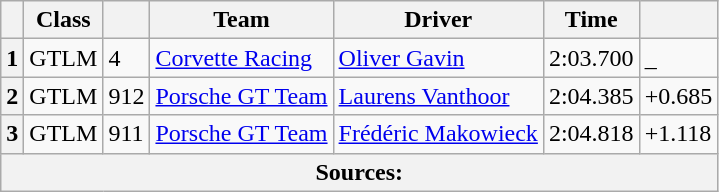<table class="wikitable">
<tr>
<th scope="col"></th>
<th scope="col">Class</th>
<th scope="col"></th>
<th scope="col">Team</th>
<th scope="col">Driver</th>
<th scope="col">Time</th>
<th scope="col"></th>
</tr>
<tr>
<th scope="row">1</th>
<td>GTLM</td>
<td>4</td>
<td><a href='#'>Corvette Racing</a></td>
<td><a href='#'>Oliver Gavin</a></td>
<td>2:03.700</td>
<td>_</td>
</tr>
<tr>
<th scope="row">2</th>
<td>GTLM</td>
<td>912</td>
<td><a href='#'>Porsche GT Team</a></td>
<td><a href='#'>Laurens Vanthoor</a></td>
<td>2:04.385</td>
<td>+0.685</td>
</tr>
<tr>
<th scope="row">3</th>
<td>GTLM</td>
<td>911</td>
<td><a href='#'>Porsche GT Team</a></td>
<td><a href='#'>Frédéric Makowieck</a></td>
<td>2:04.818</td>
<td>+1.118</td>
</tr>
<tr>
<th colspan="7">Sources:</th>
</tr>
</table>
